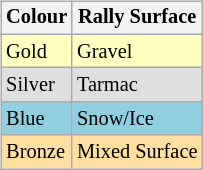<table border="0">
<tr>
<td><br><table class="wikitable" style="font-size: 85%">
<tr valign="top">
<th valign="middle"><strong>Colour</strong></th>
<th valign="middle"><strong>Rally Surface</strong></th>
</tr>
<tr>
<td style="background:#ffffbf;">Gold</td>
<td style="background:#ffffbf;">Gravel</td>
</tr>
<tr>
<td style="background:#dfdfdf;">Silver</td>
<td style="background:#dfdfdf;">Tarmac</td>
</tr>
<tr>
<td style="background:#8fcfdf;">Blue</td>
<td style="background:#8fcfdf;">Snow/Ice</td>
</tr>
<tr>
<td style="background:#ffdf9f;">Bronze</td>
<td style="background:#ffdf9f;">Mixed Surface</td>
</tr>
</table>
</td>
</tr>
</table>
